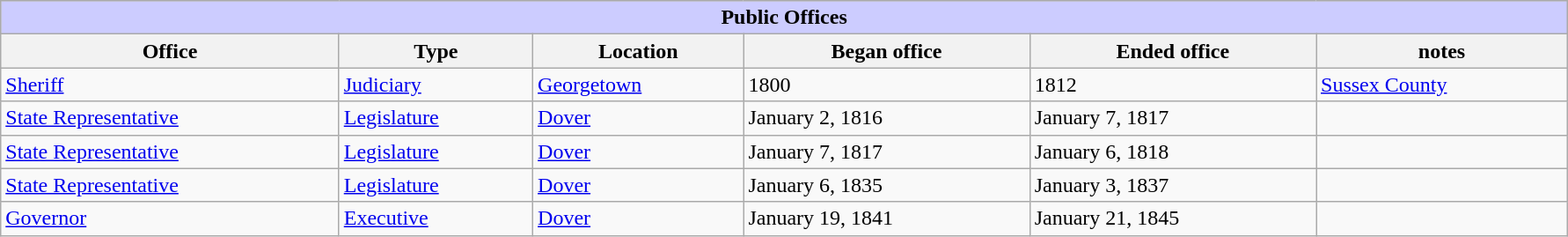<table class=wikitable style="width: 94%" style="text-align: center;" align="center">
<tr bgcolor=#cccccc>
<th colspan=7 style="background: #ccccff;">Public Offices</th>
</tr>
<tr>
<th><strong>Office</strong></th>
<th><strong>Type</strong></th>
<th><strong>Location</strong></th>
<th><strong>Began office</strong></th>
<th><strong>Ended office</strong></th>
<th><strong>notes</strong></th>
</tr>
<tr>
<td><a href='#'>Sheriff</a></td>
<td><a href='#'>Judiciary</a></td>
<td><a href='#'>Georgetown</a></td>
<td>1800</td>
<td>1812</td>
<td><a href='#'>Sussex County</a></td>
</tr>
<tr>
<td><a href='#'>State Representative</a></td>
<td><a href='#'>Legislature</a></td>
<td><a href='#'>Dover</a></td>
<td>January 2, 1816</td>
<td>January 7, 1817</td>
<td></td>
</tr>
<tr>
<td><a href='#'>State Representative</a></td>
<td><a href='#'>Legislature</a></td>
<td><a href='#'>Dover</a></td>
<td>January 7, 1817</td>
<td>January 6, 1818</td>
<td></td>
</tr>
<tr>
<td><a href='#'>State Representative</a></td>
<td><a href='#'>Legislature</a></td>
<td><a href='#'>Dover</a></td>
<td>January 6, 1835</td>
<td>January 3, 1837</td>
<td></td>
</tr>
<tr>
<td><a href='#'>Governor</a></td>
<td><a href='#'>Executive</a></td>
<td><a href='#'>Dover</a></td>
<td>January 19, 1841</td>
<td>January 21, 1845</td>
<td></td>
</tr>
</table>
